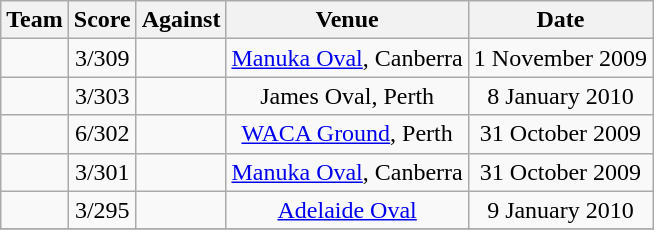<table class="wikitable sortable" style="text-align:center">
<tr>
<th class="unsortable">Team</th>
<th>Score</th>
<th>Against</th>
<th>Venue</th>
<th>Date</th>
</tr>
<tr>
<td style="text-align:left;"></td>
<td>3/309</td>
<td style="text-align:left;"></td>
<td><a href='#'>Manuka Oval</a>, Canberra</td>
<td>1 November 2009</td>
</tr>
<tr>
<td style="text-align:left;"></td>
<td>3/303</td>
<td style="text-align:left;"></td>
<td>James Oval, Perth</td>
<td>8 January 2010</td>
</tr>
<tr>
<td style="text-align:left;"></td>
<td>6/302</td>
<td style="text-align:left;"></td>
<td><a href='#'>WACA Ground</a>, Perth</td>
<td>31 October 2009</td>
</tr>
<tr>
<td style="text-align:left;"></td>
<td>3/301</td>
<td style="text-align:left;"></td>
<td><a href='#'>Manuka Oval</a>, Canberra</td>
<td>31 October 2009</td>
</tr>
<tr>
<td style="text-align:left;"></td>
<td>3/295</td>
<td style="text-align:left;"></td>
<td><a href='#'>Adelaide Oval</a></td>
<td>9 January 2010</td>
</tr>
<tr>
</tr>
</table>
